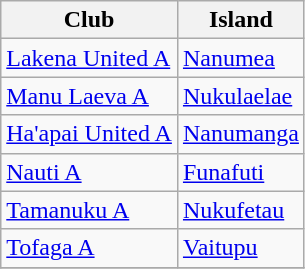<table class="wikitable sortable">
<tr>
<th>Club</th>
<th>Island</th>
</tr>
<tr>
<td><a href='#'>Lakena United A</a></td>
<td><a href='#'>Nanumea</a></td>
</tr>
<tr>
<td><a href='#'>Manu Laeva A</a></td>
<td><a href='#'>Nukulaelae</a></td>
</tr>
<tr>
<td><a href='#'>Ha'apai United A</a></td>
<td><a href='#'>Nanumanga</a></td>
</tr>
<tr>
<td><a href='#'>Nauti A</a></td>
<td><a href='#'>Funafuti</a></td>
</tr>
<tr>
<td><a href='#'>Tamanuku A</a></td>
<td><a href='#'>Nukufetau</a></td>
</tr>
<tr>
<td><a href='#'>Tofaga A</a></td>
<td><a href='#'>Vaitupu</a></td>
</tr>
<tr>
</tr>
</table>
